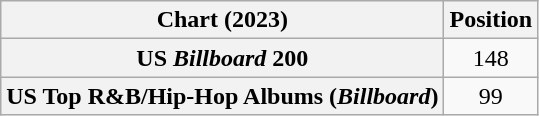<table class="wikitable sortable plainrowheaders" style="text-align:center">
<tr>
<th scope="col">Chart (2023)</th>
<th scope="col">Position</th>
</tr>
<tr>
<th scope="row">US <em>Billboard</em> 200</th>
<td>148</td>
</tr>
<tr>
<th scope="row">US Top R&B/Hip-Hop Albums (<em>Billboard</em>)</th>
<td>99</td>
</tr>
</table>
